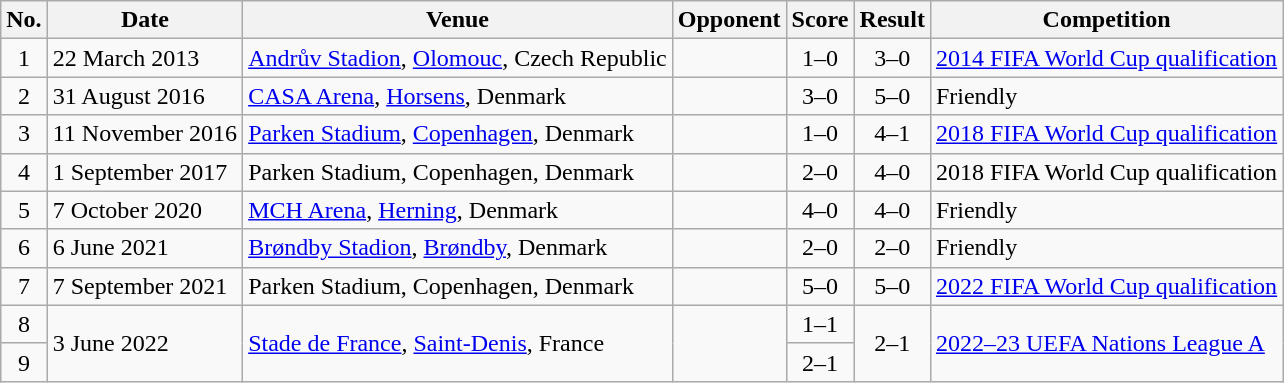<table class="wikitable sortable">
<tr>
<th scope="col">No.</th>
<th scope="col">Date</th>
<th scope="col">Venue</th>
<th scope="col">Opponent</th>
<th scope="col">Score</th>
<th scope="col">Result</th>
<th scope="col">Competition</th>
</tr>
<tr>
<td style="text-align:center">1</td>
<td>22 March 2013</td>
<td><a href='#'>Andrův Stadion</a>, <a href='#'>Olomouc</a>, Czech Republic</td>
<td></td>
<td style="text-align:center">1–0</td>
<td style="text-align:center">3–0</td>
<td><a href='#'>2014 FIFA World Cup qualification</a></td>
</tr>
<tr>
<td style="text-align:center">2</td>
<td>31 August 2016</td>
<td><a href='#'>CASA Arena</a>, <a href='#'>Horsens</a>, Denmark</td>
<td></td>
<td style="text-align:center">3–0</td>
<td style="text-align:center">5–0</td>
<td>Friendly</td>
</tr>
<tr>
<td style="text-align:center">3</td>
<td>11 November 2016</td>
<td><a href='#'>Parken Stadium</a>, <a href='#'>Copenhagen</a>, Denmark</td>
<td></td>
<td style="text-align:center">1–0</td>
<td style="text-align:center">4–1</td>
<td><a href='#'>2018 FIFA World Cup qualification</a></td>
</tr>
<tr>
<td style="text-align:center">4</td>
<td>1 September 2017</td>
<td>Parken Stadium, Copenhagen, Denmark</td>
<td></td>
<td style="text-align:center">2–0</td>
<td style="text-align:center">4–0</td>
<td>2018 FIFA World Cup qualification</td>
</tr>
<tr>
<td style="text-align:center">5</td>
<td>7 October 2020</td>
<td><a href='#'>MCH Arena</a>, <a href='#'>Herning</a>, Denmark</td>
<td></td>
<td style="text-align:center">4–0</td>
<td style="text-align:center">4–0</td>
<td>Friendly</td>
</tr>
<tr>
<td style="text-align:center">6</td>
<td>6 June 2021</td>
<td><a href='#'>Brøndby Stadion</a>, <a href='#'>Brøndby</a>, Denmark</td>
<td></td>
<td style="text-align:center">2–0</td>
<td style="text-align:center">2–0</td>
<td>Friendly</td>
</tr>
<tr>
<td style="text-align:center">7</td>
<td>7 September 2021</td>
<td>Parken Stadium, Copenhagen, Denmark</td>
<td></td>
<td style="text-align:center">5–0</td>
<td style="text-align:center">5–0</td>
<td><a href='#'>2022 FIFA World Cup qualification</a></td>
</tr>
<tr>
<td style="text-align:center">8</td>
<td rowspan="2">3 June 2022</td>
<td rowspan="2"><a href='#'>Stade de France</a>, <a href='#'>Saint-Denis</a>, France</td>
<td rowspan="2"></td>
<td style="text-align:center">1–1</td>
<td rowspan="2" style="text-align:center">2–1</td>
<td rowspan="2"><a href='#'>2022–23 UEFA Nations League A</a></td>
</tr>
<tr>
<td style="text-align:center">9</td>
<td style="text-align:center">2–1</td>
</tr>
</table>
